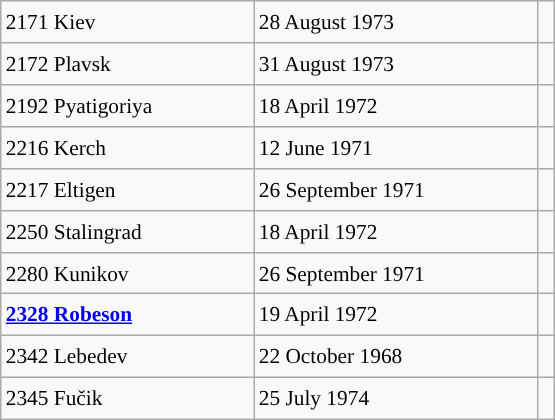<table class="wikitable" style="font-size: 89%; float: left; width: 26em; margin-right: 1em; height: 280px;">
<tr>
<td>2171 Kiev</td>
<td>28 August 1973</td>
<td></td>
</tr>
<tr>
<td>2172 Plavsk</td>
<td>31 August 1973</td>
<td></td>
</tr>
<tr>
<td>2192 Pyatigoriya</td>
<td>18 April 1972</td>
<td></td>
</tr>
<tr>
<td>2216 Kerch</td>
<td>12 June 1971</td>
<td></td>
</tr>
<tr>
<td>2217 Eltigen</td>
<td>26 September 1971</td>
<td></td>
</tr>
<tr>
<td>2250 Stalingrad</td>
<td>18 April 1972</td>
<td></td>
</tr>
<tr>
<td>2280 Kunikov</td>
<td>26 September 1971</td>
<td></td>
</tr>
<tr>
<td><strong><a href='#'>2328 Robeson</a></strong></td>
<td>19 April 1972</td>
<td></td>
</tr>
<tr>
<td>2342 Lebedev</td>
<td>22 October 1968</td>
<td></td>
</tr>
<tr>
<td>2345 Fučik</td>
<td>25 July 1974</td>
<td></td>
</tr>
</table>
